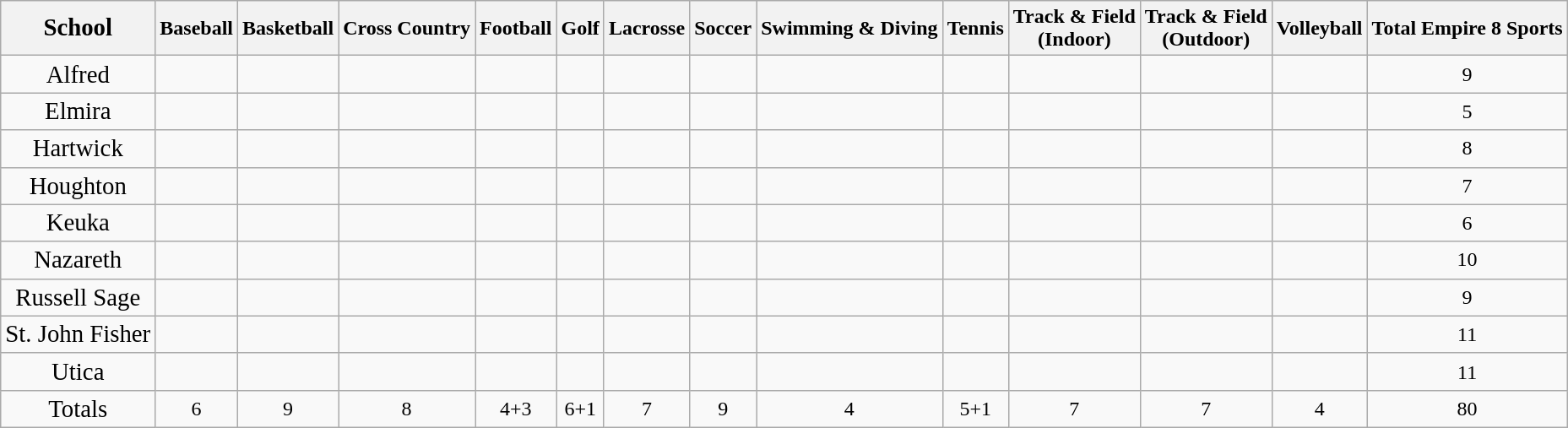<table class="wikitable" style="text-align:center;">
<tr>
<th><big>School</big></th>
<th>Baseball</th>
<th>Basketball</th>
<th>Cross Country</th>
<th>Football</th>
<th>Golf</th>
<th>Lacrosse</th>
<th>Soccer</th>
<th>Swimming & Diving</th>
<th>Tennis</th>
<th>Track & Field<br>(Indoor)</th>
<th>Track & Field<br>(Outdoor)</th>
<th>Volleyball</th>
<th>Total Empire 8 Sports</th>
</tr>
<tr>
<td><big>Alfred</big></td>
<td></td>
<td></td>
<td></td>
<td></td>
<td></td>
<td></td>
<td></td>
<td></td>
<td></td>
<td></td>
<td></td>
<td></td>
<td>9</td>
</tr>
<tr>
<td><big>Elmira</big></td>
<td></td>
<td></td>
<td></td>
<td></td>
<td></td>
<td></td>
<td></td>
<td></td>
<td></td>
<td></td>
<td></td>
<td></td>
<td>5</td>
</tr>
<tr>
<td><big>Hartwick</big></td>
<td></td>
<td></td>
<td></td>
<td></td>
<td></td>
<td></td>
<td></td>
<td></td>
<td></td>
<td></td>
<td></td>
<td></td>
<td>8</td>
</tr>
<tr>
<td><big>Houghton</big></td>
<td></td>
<td></td>
<td></td>
<td></td>
<td></td>
<td></td>
<td></td>
<td></td>
<td></td>
<td></td>
<td></td>
<td></td>
<td>7</td>
</tr>
<tr>
<td><big>Keuka</big></td>
<td></td>
<td></td>
<td></td>
<td></td>
<td></td>
<td></td>
<td></td>
<td></td>
<td></td>
<td></td>
<td></td>
<td></td>
<td>6</td>
</tr>
<tr>
<td><big>Nazareth</big></td>
<td></td>
<td></td>
<td></td>
<td></td>
<td></td>
<td></td>
<td></td>
<td></td>
<td></td>
<td></td>
<td></td>
<td></td>
<td>10</td>
</tr>
<tr>
<td><big>Russell Sage</big></td>
<td></td>
<td></td>
<td></td>
<td></td>
<td></td>
<td></td>
<td></td>
<td></td>
<td></td>
<td></td>
<td></td>
<td></td>
<td>9</td>
</tr>
<tr>
<td><big>St. John Fisher</big></td>
<td></td>
<td></td>
<td></td>
<td></td>
<td></td>
<td></td>
<td></td>
<td></td>
<td></td>
<td></td>
<td></td>
<td></td>
<td>11</td>
</tr>
<tr>
<td><big>Utica</big></td>
<td></td>
<td></td>
<td></td>
<td></td>
<td></td>
<td></td>
<td></td>
<td></td>
<td></td>
<td></td>
<td></td>
<td></td>
<td>11</td>
</tr>
<tr>
<td><big>Totals</big></td>
<td>6</td>
<td>9</td>
<td>8</td>
<td>4+3</td>
<td>6+1</td>
<td>7</td>
<td>9</td>
<td>4</td>
<td>5+1</td>
<td>7</td>
<td>7</td>
<td>4</td>
<td>80</td>
</tr>
</table>
